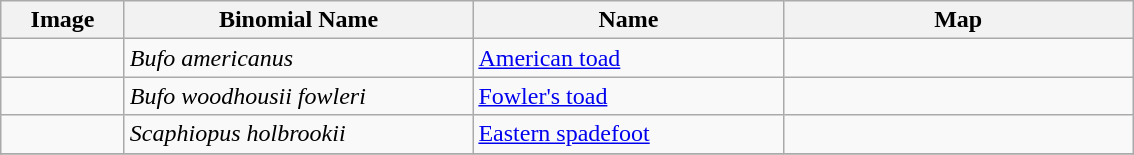<table class="wikitable">
<tr>
<th width="75">Image</th>
<th width="225">Binomial Name</th>
<th width="200">Name</th>
<th width="225">Map</th>
</tr>
<tr>
<td></td>
<td><em>Bufo americanus</em></td>
<td><a href='#'>American toad</a></td>
<td></td>
</tr>
<tr>
<td></td>
<td><em>Bufo woodhousii fowleri</em></td>
<td><a href='#'>Fowler's toad</a></td>
<td></td>
</tr>
<tr>
<td></td>
<td><em>Scaphiopus holbrookii</em></td>
<td><a href='#'>Eastern spadefoot</a></td>
<td></td>
</tr>
<tr>
</tr>
</table>
